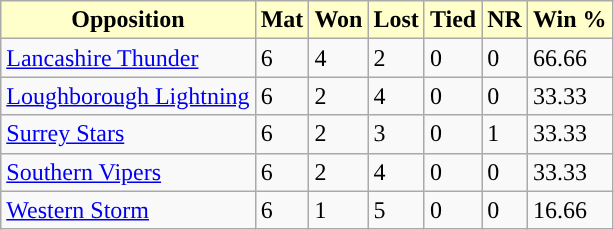<table class="wikitable sortable">
<tr>
<th style="background:#ffc;">Opposition</th>
<th style="background:#ffc;">Mat</th>
<th style="background:#ffc;">Won</th>
<th style="background:#ffc;">Lost</th>
<th style="background:#ffc;">Tied</th>
<th style="background:#ffc;">NR</th>
<th style="background:#ffc;">Win %</th>
</tr>
<tr>
<td><a href='#'>Lancashire Thunder</a></td>
<td>6</td>
<td>4</td>
<td>2</td>
<td>0</td>
<td>0</td>
<td>66.66</td>
</tr>
<tr>
<td><a href='#'>Loughborough Lightning</a></td>
<td>6</td>
<td>2</td>
<td>4</td>
<td>0</td>
<td>0</td>
<td>33.33</td>
</tr>
<tr>
<td><a href='#'>Surrey Stars</a></td>
<td>6</td>
<td>2</td>
<td>3</td>
<td>0</td>
<td>1</td>
<td>33.33</td>
</tr>
<tr>
<td><a href='#'>Southern Vipers</a></td>
<td>6</td>
<td>2</td>
<td>4</td>
<td>0</td>
<td>0</td>
<td>33.33</td>
</tr>
<tr>
<td><a href='#'>Western Storm</a></td>
<td>6</td>
<td>1</td>
<td>5</td>
<td>0</td>
<td>0</td>
<td>16.66</td>
</tr>
</table>
